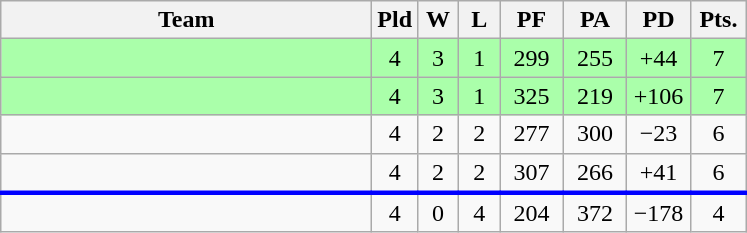<table class=wikitable style="text-align:center">
<tr>
<th width=240>Team</th>
<th width=20>Pld</th>
<th width=20>W</th>
<th width=20>L</th>
<th width=35>PF</th>
<th width=35>PA</th>
<th width=35>PD</th>
<th width=30>Pts.</th>
</tr>
<tr bgcolor=#aaffaa>
<td align=left></td>
<td>4</td>
<td>3</td>
<td>1</td>
<td>299</td>
<td>255</td>
<td>+44</td>
<td>7</td>
</tr>
<tr bgcolor=#aaffaa>
<td align=left></td>
<td>4</td>
<td>3</td>
<td>1</td>
<td>325</td>
<td>219</td>
<td>+106</td>
<td>7</td>
</tr>
<tr>
<td align=left></td>
<td>4</td>
<td>2</td>
<td>2</td>
<td>277</td>
<td>300</td>
<td>−23</td>
<td>6</td>
</tr>
<tr style="border-bottom:3px solid blue;">
<td align=left></td>
<td>4</td>
<td>2</td>
<td>2</td>
<td>307</td>
<td>266</td>
<td>+41</td>
<td>6</td>
</tr>
<tr>
<td align=left></td>
<td>4</td>
<td>0</td>
<td>4</td>
<td>204</td>
<td>372</td>
<td>−178</td>
<td>4</td>
</tr>
</table>
